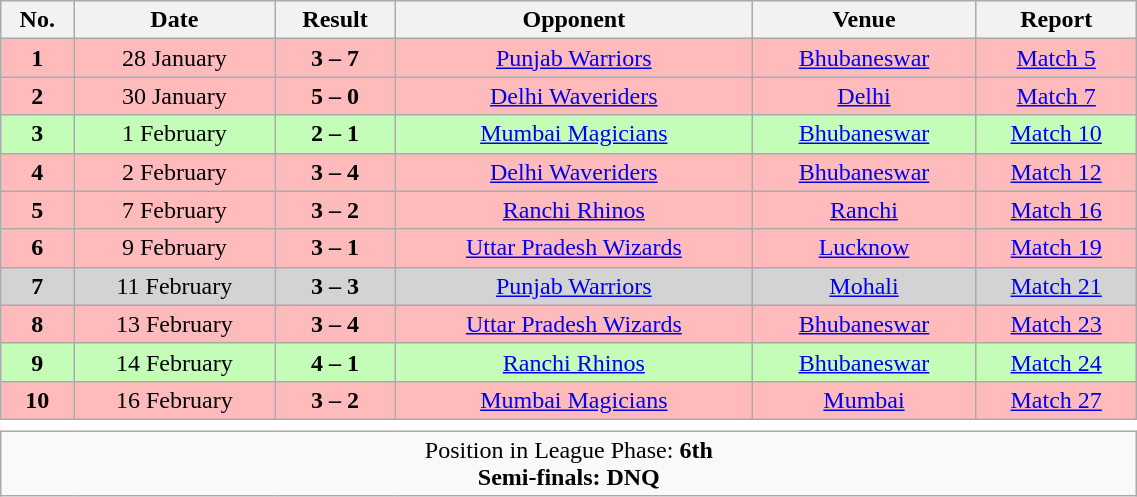<table class=wikitable style="width:60%;text-align:center; border:none">
<tr>
<th>No.</th>
<th>Date</th>
<th>Result</th>
<th>Opponent</th>
<th>Venue</th>
<th>Report</th>
</tr>
<tr style="background:#fbb;">
<td><strong>1</strong></td>
<td>28 January</td>
<td><strong>3 – 7</strong></td>
<td><a href='#'>Punjab Warriors</a></td>
<td><a href='#'>Bhubaneswar</a></td>
<td><a href='#'>Match 5</a></td>
</tr>
<tr style="background:#fbb;">
<td><strong>2</strong></td>
<td>30 January</td>
<td><strong>5 – 0</strong></td>
<td><a href='#'>Delhi Waveriders</a></td>
<td><a href='#'>Delhi</a></td>
<td><a href='#'>Match 7</a></td>
</tr>
<tr style="background:#c3fdb8;">
<td><strong>3</strong></td>
<td>1 February</td>
<td><strong>2 – 1</strong></td>
<td><a href='#'>Mumbai Magicians</a></td>
<td><a href='#'>Bhubaneswar</a></td>
<td><a href='#'>Match 10</a></td>
</tr>
<tr style="background:#fbb;">
<td><strong>4</strong></td>
<td>2 February</td>
<td><strong>3 – 4</strong></td>
<td><a href='#'>Delhi Waveriders</a></td>
<td><a href='#'>Bhubaneswar</a></td>
<td><a href='#'>Match 12</a></td>
</tr>
<tr style="background:#fbb;">
<td><strong>5</strong></td>
<td>7 February</td>
<td><strong>3 – 2</strong></td>
<td><a href='#'>Ranchi Rhinos</a></td>
<td><a href='#'>Ranchi</a></td>
<td><a href='#'>Match 16</a></td>
</tr>
<tr style="background:#fbb;">
<td><strong>6</strong></td>
<td>9 February</td>
<td><strong>3 – 1</strong></td>
<td><a href='#'>Uttar Pradesh Wizards</a></td>
<td><a href='#'>Lucknow</a></td>
<td><a href='#'>Match 19</a></td>
</tr>
<tr style="background:#d3d3d3;">
<td><strong>7</strong></td>
<td>11 February</td>
<td><strong>3 – 3</strong></td>
<td><a href='#'>Punjab Warriors</a></td>
<td><a href='#'>Mohali</a></td>
<td><a href='#'>Match 21</a></td>
</tr>
<tr style="background:#fbb;">
<td><strong>8</strong></td>
<td>13 February</td>
<td><strong>3 – 4</strong></td>
<td><a href='#'>Uttar Pradesh Wizards</a></td>
<td><a href='#'>Bhubaneswar</a></td>
<td><a href='#'>Match 23</a></td>
</tr>
<tr style="background:#c3fdb8;">
<td><strong>9</strong></td>
<td>14 February</td>
<td><strong>4 – 1</strong></td>
<td><a href='#'>Ranchi Rhinos</a></td>
<td><a href='#'>Bhubaneswar</a></td>
<td><a href='#'>Match 24</a></td>
</tr>
<tr style="background:#fbb;">
<td><strong>10</strong></td>
<td>16 February</td>
<td><strong>3 – 2</strong></td>
<td><a href='#'>Mumbai Magicians</a></td>
<td><a href='#'>Mumbai</a></td>
<td><a href='#'>Match 27</a></td>
</tr>
<tr>
<td colspan="6" style="background:#ffffff; border:none"></td>
</tr>
<tr>
<td colspan="6">Position in League Phase: <strong>6th</strong><br><strong>Semi-finals: DNQ</strong></td>
</tr>
</table>
